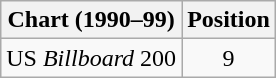<table class="wikitable sortable">
<tr>
<th>Chart (1990–99)</th>
<th>Position</th>
</tr>
<tr>
<td>US <em>Billboard</em> 200</td>
<td style="text-align:center;">9</td>
</tr>
</table>
